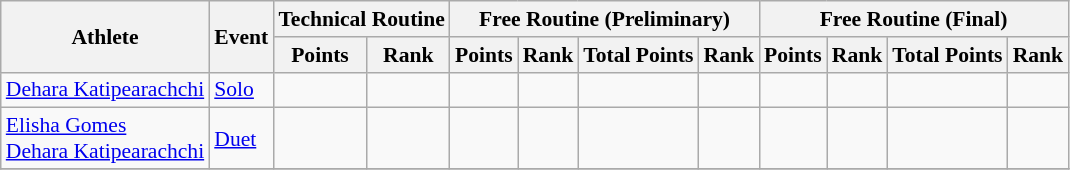<table class=wikitable style="font-size:90%">
<tr>
<th rowspan="2">Athlete</th>
<th rowspan="2">Event</th>
<th colspan="2">Technical Routine</th>
<th colspan="4">Free Routine (Preliminary)</th>
<th colspan="4">Free Routine (Final)</th>
</tr>
<tr>
<th>Points</th>
<th>Rank</th>
<th>Points</th>
<th>Rank</th>
<th>Total Points</th>
<th>Rank</th>
<th>Points</th>
<th>Rank</th>
<th>Total Points</th>
<th>Rank</th>
</tr>
<tr>
<td><a href='#'>Dehara Katipearachchi</a></td>
<td><a href='#'>Solo</a></td>
<td></td>
<td></td>
<td></td>
<td></td>
<td></td>
<td></td>
<td></td>
<td></td>
<td></td>
<td></td>
</tr>
<tr>
<td><a href='#'>Elisha Gomes</a><br><a href='#'>Dehara Katipearachchi</a></td>
<td><a href='#'>Duet</a></td>
<td></td>
<td></td>
<td></td>
<td></td>
<td></td>
<td></td>
<td></td>
<td></td>
<td></td>
<td></td>
</tr>
<tr>
</tr>
</table>
